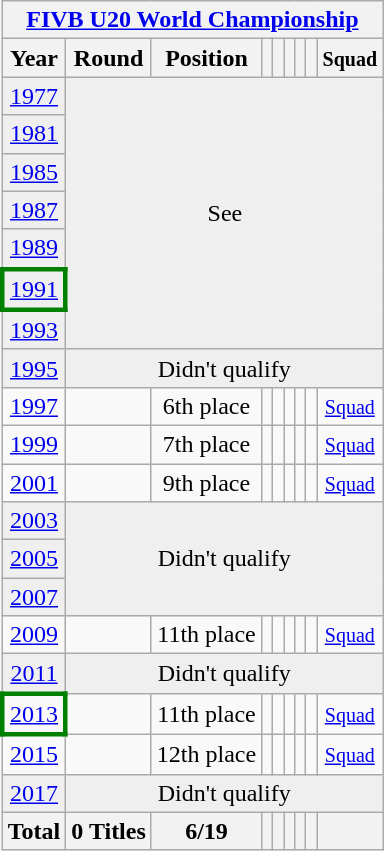<table class="wikitable" style="text-align: center;">
<tr>
<th colspan=9><a href='#'>FIVB U20 World Championship</a></th>
</tr>
<tr>
<th>Year</th>
<th>Round</th>
<th>Position</th>
<th></th>
<th></th>
<th></th>
<th></th>
<th></th>
<th><small>Squad</small></th>
</tr>
<tr bgcolor="efefef">
<td> <a href='#'>1977</a></td>
<td colspan=9 rowspan=7>See </td>
</tr>
<tr bgcolor="efefef">
<td> <a href='#'>1981</a></td>
</tr>
<tr bgcolor="efefef">
<td> <a href='#'>1985</a></td>
</tr>
<tr bgcolor="efefef">
<td> <a href='#'>1987</a></td>
</tr>
<tr bgcolor="efefef">
<td> <a href='#'>1989</a></td>
</tr>
<tr bgcolor="efefef">
<td style="border:3px solid green"> <a href='#'>1991</a></td>
</tr>
<tr bgcolor="efefef">
<td> <a href='#'>1993</a></td>
</tr>
<tr bgcolor="efefef">
<td> <a href='#'>1995</a></td>
<td colspan=9>Didn't qualify</td>
</tr>
<tr>
<td> <a href='#'>1997</a></td>
<td></td>
<td>6th place</td>
<td></td>
<td></td>
<td></td>
<td></td>
<td></td>
<td><small><a href='#'>Squad</a></small></td>
</tr>
<tr>
<td> <a href='#'>1999</a></td>
<td></td>
<td>7th place</td>
<td></td>
<td></td>
<td></td>
<td></td>
<td></td>
<td><small><a href='#'>Squad</a></small></td>
</tr>
<tr>
<td> <a href='#'>2001</a></td>
<td></td>
<td>9th place</td>
<td></td>
<td></td>
<td></td>
<td></td>
<td></td>
<td><small><a href='#'>Squad</a></small></td>
</tr>
<tr bgcolor="efefef">
<td> <a href='#'>2003</a></td>
<td colspan=9 rowspan=3>Didn't qualify</td>
</tr>
<tr bgcolor="efefef">
<td> <a href='#'>2005</a></td>
</tr>
<tr bgcolor="efefef">
<td> <a href='#'>2007</a></td>
</tr>
<tr>
<td> <a href='#'>2009</a></td>
<td></td>
<td>11th place</td>
<td></td>
<td></td>
<td></td>
<td></td>
<td></td>
<td><small><a href='#'>Squad</a></small></td>
</tr>
<tr bgcolor="efefef">
<td> <a href='#'>2011</a></td>
<td colspan=9>Didn't qualify</td>
</tr>
<tr>
<td style="border:3px solid green"> <a href='#'>2013</a></td>
<td></td>
<td>11th place</td>
<td></td>
<td></td>
<td></td>
<td></td>
<td></td>
<td><small><a href='#'>Squad</a></small></td>
</tr>
<tr>
<td> <a href='#'>2015</a></td>
<td></td>
<td>12th place</td>
<td></td>
<td></td>
<td></td>
<td></td>
<td></td>
<td><small><a href='#'>Squad</a></small></td>
</tr>
<tr bgcolor="efefef">
<td> <a href='#'>2017</a></td>
<td colspan=9>Didn't qualify</td>
</tr>
<tr>
<th>Total</th>
<th>0 Titles</th>
<th>6/19</th>
<th></th>
<th></th>
<th></th>
<th></th>
<th></th>
<th></th>
</tr>
</table>
